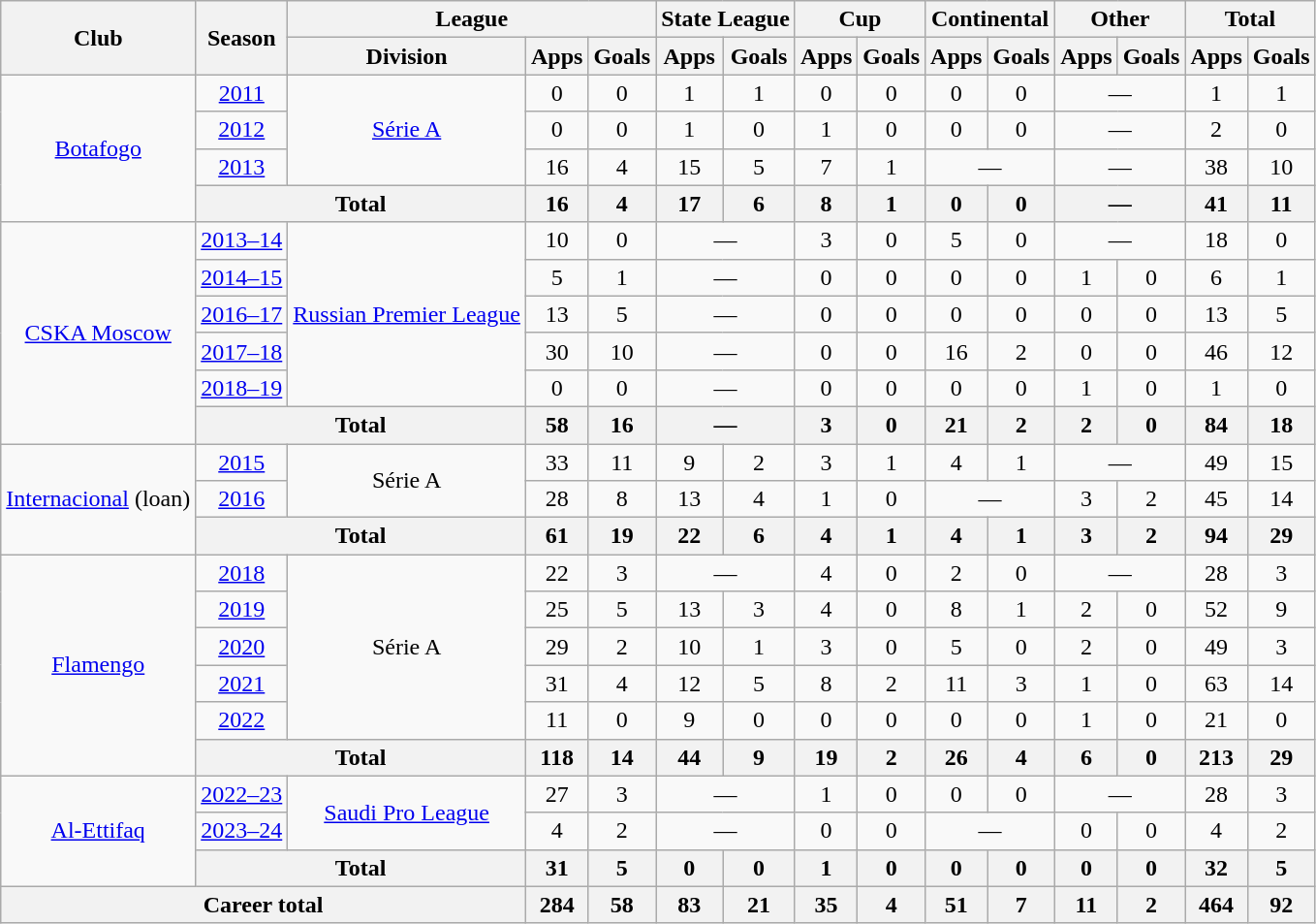<table class="wikitable" style="text-align: center;">
<tr>
<th rowspan="2">Club</th>
<th rowspan="2">Season</th>
<th colspan="3">League</th>
<th colspan="2">State League</th>
<th colspan="2">Cup</th>
<th colspan="2">Continental</th>
<th colspan="2">Other</th>
<th colspan="2">Total</th>
</tr>
<tr>
<th>Division</th>
<th>Apps</th>
<th>Goals</th>
<th>Apps</th>
<th>Goals</th>
<th>Apps</th>
<th>Goals</th>
<th>Apps</th>
<th>Goals</th>
<th>Apps</th>
<th>Goals</th>
<th>Apps</th>
<th>Goals</th>
</tr>
<tr>
<td rowspan="4"><a href='#'>Botafogo</a></td>
<td><a href='#'>2011</a></td>
<td rowspan="3"><a href='#'>Série A</a></td>
<td>0</td>
<td>0</td>
<td>1</td>
<td>1</td>
<td>0</td>
<td>0</td>
<td>0</td>
<td>0</td>
<td colspan="2">—</td>
<td>1</td>
<td>1</td>
</tr>
<tr>
<td><a href='#'>2012</a></td>
<td>0</td>
<td>0</td>
<td>1</td>
<td>0</td>
<td>1</td>
<td>0</td>
<td>0</td>
<td>0</td>
<td colspan="2">—</td>
<td>2</td>
<td>0</td>
</tr>
<tr>
<td><a href='#'>2013</a></td>
<td>16</td>
<td>4</td>
<td>15</td>
<td>5</td>
<td>7</td>
<td>1</td>
<td colspan="2">—</td>
<td colspan="2">—</td>
<td>38</td>
<td>10</td>
</tr>
<tr>
<th colspan="2">Total</th>
<th>16</th>
<th>4</th>
<th>17</th>
<th>6</th>
<th>8</th>
<th>1</th>
<th>0</th>
<th>0</th>
<th colspan="2">—</th>
<th>41</th>
<th>11</th>
</tr>
<tr>
<td rowspan="6"><a href='#'>CSKA Moscow</a></td>
<td><a href='#'>2013–14</a></td>
<td rowspan="5"><a href='#'>Russian Premier League</a></td>
<td>10</td>
<td>0</td>
<td colspan="2">—</td>
<td>3</td>
<td>0</td>
<td>5</td>
<td>0</td>
<td colspan="2">—</td>
<td>18</td>
<td>0</td>
</tr>
<tr>
<td><a href='#'>2014–15</a></td>
<td>5</td>
<td>1</td>
<td colspan="2">—</td>
<td>0</td>
<td>0</td>
<td>0</td>
<td>0</td>
<td>1</td>
<td>0</td>
<td>6</td>
<td>1</td>
</tr>
<tr>
<td><a href='#'>2016–17</a></td>
<td>13</td>
<td>5</td>
<td colspan="2">—</td>
<td>0</td>
<td>0</td>
<td>0</td>
<td>0</td>
<td>0</td>
<td>0</td>
<td>13</td>
<td>5</td>
</tr>
<tr>
<td><a href='#'>2017–18</a></td>
<td>30</td>
<td>10</td>
<td colspan="2">—</td>
<td>0</td>
<td>0</td>
<td>16</td>
<td>2</td>
<td>0</td>
<td>0</td>
<td>46</td>
<td>12</td>
</tr>
<tr>
<td><a href='#'>2018–19</a></td>
<td>0</td>
<td>0</td>
<td colspan="2">—</td>
<td>0</td>
<td>0</td>
<td>0</td>
<td>0</td>
<td>1</td>
<td>0</td>
<td>1</td>
<td>0</td>
</tr>
<tr>
<th colspan="2">Total</th>
<th>58</th>
<th>16</th>
<th colspan="2">—</th>
<th>3</th>
<th>0</th>
<th>21</th>
<th>2</th>
<th>2</th>
<th>0</th>
<th>84</th>
<th>18</th>
</tr>
<tr>
<td rowspan="3"><a href='#'>Internacional</a> (loan)</td>
<td><a href='#'>2015</a></td>
<td rowspan="2">Série A</td>
<td>33</td>
<td>11</td>
<td>9</td>
<td>2</td>
<td>3</td>
<td>1</td>
<td>4</td>
<td>1</td>
<td colspan="2">—</td>
<td>49</td>
<td>15</td>
</tr>
<tr>
<td><a href='#'>2016</a></td>
<td>28</td>
<td>8</td>
<td>13</td>
<td>4</td>
<td>1</td>
<td>0</td>
<td colspan="2">—</td>
<td>3</td>
<td>2</td>
<td>45</td>
<td>14</td>
</tr>
<tr>
<th colspan="2">Total</th>
<th>61</th>
<th>19</th>
<th>22</th>
<th>6</th>
<th>4</th>
<th>1</th>
<th>4</th>
<th>1</th>
<th>3</th>
<th>2</th>
<th>94</th>
<th>29</th>
</tr>
<tr>
<td rowspan="6"><a href='#'>Flamengo</a></td>
<td><a href='#'>2018</a></td>
<td rowspan="5">Série A</td>
<td>22</td>
<td>3</td>
<td colspan="2">—</td>
<td>4</td>
<td>0</td>
<td>2</td>
<td>0</td>
<td colspan="2">—</td>
<td>28</td>
<td>3</td>
</tr>
<tr>
<td><a href='#'>2019</a></td>
<td>25</td>
<td>5</td>
<td>13</td>
<td>3</td>
<td>4</td>
<td>0</td>
<td>8</td>
<td>1</td>
<td>2</td>
<td>0</td>
<td>52</td>
<td>9</td>
</tr>
<tr>
<td><a href='#'>2020</a></td>
<td>29</td>
<td>2</td>
<td>10</td>
<td>1</td>
<td>3</td>
<td>0</td>
<td>5</td>
<td>0</td>
<td>2</td>
<td>0</td>
<td>49</td>
<td>3</td>
</tr>
<tr>
<td><a href='#'>2021</a></td>
<td>31</td>
<td>4</td>
<td>12</td>
<td>5</td>
<td>8</td>
<td>2</td>
<td>11</td>
<td>3</td>
<td>1</td>
<td>0</td>
<td>63</td>
<td>14</td>
</tr>
<tr>
<td><a href='#'>2022</a></td>
<td>11</td>
<td>0</td>
<td>9</td>
<td>0</td>
<td>0</td>
<td>0</td>
<td>0</td>
<td>0</td>
<td>1</td>
<td>0</td>
<td>21</td>
<td>0</td>
</tr>
<tr>
<th colspan="2">Total</th>
<th>118</th>
<th>14</th>
<th>44</th>
<th>9</th>
<th>19</th>
<th>2</th>
<th>26</th>
<th>4</th>
<th>6</th>
<th>0</th>
<th>213</th>
<th>29</th>
</tr>
<tr>
<td rowspan="3"><a href='#'>Al-Ettifaq</a></td>
<td><a href='#'>2022–23</a></td>
<td rowspan="2"><a href='#'>Saudi Pro League</a></td>
<td>27</td>
<td>3</td>
<td colspan="2">—</td>
<td>1</td>
<td>0</td>
<td>0</td>
<td>0</td>
<td colspan="2">—</td>
<td>28</td>
<td>3</td>
</tr>
<tr>
<td><a href='#'>2023–24</a></td>
<td>4</td>
<td>2</td>
<td colspan="2">—</td>
<td>0</td>
<td>0</td>
<td colspan="2">—</td>
<td>0</td>
<td>0</td>
<td>4</td>
<td>2</td>
</tr>
<tr>
<th colspan="2">Total</th>
<th>31</th>
<th>5</th>
<th>0</th>
<th>0</th>
<th>1</th>
<th>0</th>
<th>0</th>
<th>0</th>
<th>0</th>
<th>0</th>
<th>32</th>
<th>5</th>
</tr>
<tr>
<th colspan="3">Career total</th>
<th>284</th>
<th>58</th>
<th>83</th>
<th>21</th>
<th>35</th>
<th>4</th>
<th>51</th>
<th>7</th>
<th>11</th>
<th>2</th>
<th>464</th>
<th>92</th>
</tr>
</table>
